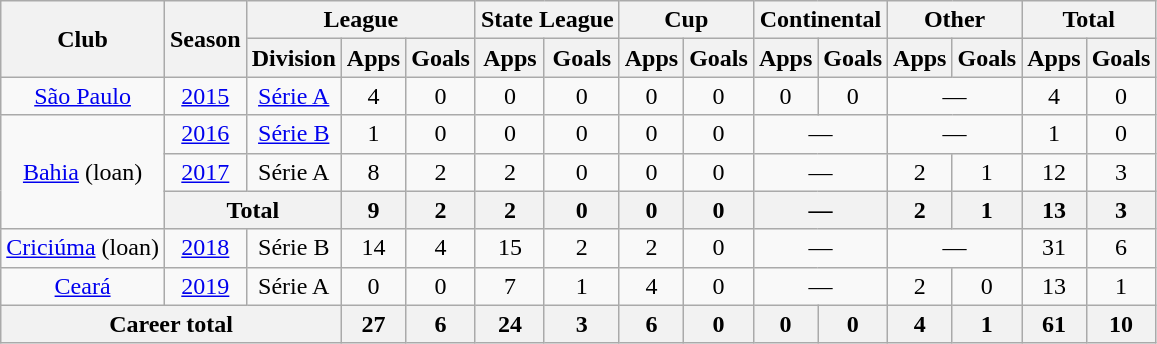<table class="wikitable" style="text-align: center;">
<tr>
<th rowspan="2">Club</th>
<th rowspan="2">Season</th>
<th colspan="3">League</th>
<th colspan="2">State League</th>
<th colspan="2">Cup</th>
<th colspan="2">Continental</th>
<th colspan="2">Other</th>
<th colspan="2">Total</th>
</tr>
<tr>
<th>Division</th>
<th>Apps</th>
<th>Goals</th>
<th>Apps</th>
<th>Goals</th>
<th>Apps</th>
<th>Goals</th>
<th>Apps</th>
<th>Goals</th>
<th>Apps</th>
<th>Goals</th>
<th>Apps</th>
<th>Goals</th>
</tr>
<tr>
<td rowspan="1"><a href='#'>São Paulo</a></td>
<td><a href='#'>2015</a></td>
<td><a href='#'>Série A</a></td>
<td>4</td>
<td>0</td>
<td>0</td>
<td>0</td>
<td>0</td>
<td>0</td>
<td>0</td>
<td>0</td>
<td colspan="2">—</td>
<td>4</td>
<td>0</td>
</tr>
<tr>
<td rowspan="3"><a href='#'>Bahia</a> (loan)</td>
<td><a href='#'>2016</a></td>
<td><a href='#'>Série B</a></td>
<td>1</td>
<td>0</td>
<td>0</td>
<td>0</td>
<td>0</td>
<td>0</td>
<td colspan="2">—</td>
<td colspan="2">—</td>
<td>1</td>
<td>0</td>
</tr>
<tr>
<td><a href='#'>2017</a></td>
<td>Série A</td>
<td>8</td>
<td>2</td>
<td>2</td>
<td>0</td>
<td>0</td>
<td>0</td>
<td colspan="2">—</td>
<td>2</td>
<td>1</td>
<td>12</td>
<td>3</td>
</tr>
<tr>
<th colspan="2">Total</th>
<th>9</th>
<th>2</th>
<th>2</th>
<th>0</th>
<th>0</th>
<th>0</th>
<th colspan="2">—</th>
<th>2</th>
<th>1</th>
<th>13</th>
<th>3</th>
</tr>
<tr>
<td rowspan="1"><a href='#'>Criciúma</a> (loan)</td>
<td><a href='#'>2018</a></td>
<td>Série B</td>
<td>14</td>
<td>4</td>
<td>15</td>
<td>2</td>
<td>2</td>
<td>0</td>
<td colspan="2">—</td>
<td colspan="2">—</td>
<td>31</td>
<td>6</td>
</tr>
<tr>
<td rowspan="1"><a href='#'>Ceará</a></td>
<td><a href='#'>2019</a></td>
<td>Série A</td>
<td>0</td>
<td>0</td>
<td>7</td>
<td>1</td>
<td>4</td>
<td>0</td>
<td colspan="2">—</td>
<td>2</td>
<td>0</td>
<td>13</td>
<td>1</td>
</tr>
<tr>
<th colspan="3">Career total</th>
<th>27</th>
<th>6</th>
<th>24</th>
<th>3</th>
<th>6</th>
<th>0</th>
<th>0</th>
<th>0</th>
<th>4</th>
<th>1</th>
<th>61</th>
<th>10</th>
</tr>
</table>
